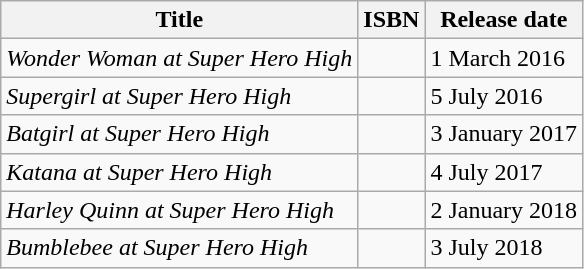<table class="wikitable">
<tr>
<th>Title</th>
<th>ISBN</th>
<th>Release date</th>
</tr>
<tr>
<td><em>Wonder Woman at Super Hero High</em></td>
<td></td>
<td>1 March 2016</td>
</tr>
<tr>
<td><em>Supergirl at Super Hero High</em></td>
<td></td>
<td>5 July 2016</td>
</tr>
<tr>
<td><em>Batgirl at Super Hero High</em></td>
<td></td>
<td>3 January 2017</td>
</tr>
<tr>
<td><em>Katana at Super Hero High</em></td>
<td></td>
<td>4 July 2017</td>
</tr>
<tr>
<td><em>Harley Quinn at Super Hero High</em></td>
<td></td>
<td>2 January 2018</td>
</tr>
<tr>
<td><em>Bumblebee at Super Hero High</em></td>
<td></td>
<td>3 July 2018</td>
</tr>
</table>
